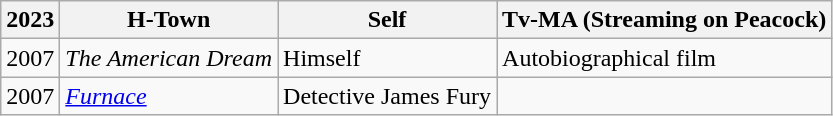<table class="wikitable">
<tr>
<th>2023</th>
<th>H-Town</th>
<th>Self</th>
<th>Tv-MA (Streaming on Peacock)</th>
</tr>
<tr>
<td>2007</td>
<td><em>The American Dream</em></td>
<td>Himself</td>
<td>Autobiographical film</td>
</tr>
<tr>
<td>2007</td>
<td><em><a href='#'>Furnace</a></em></td>
<td>Detective James Fury</td>
<td></td>
</tr>
</table>
